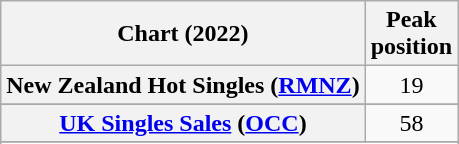<table class="wikitable sortable plainrowheaders" style="text-align:center">
<tr>
<th scope="col">Chart (2022)</th>
<th scope="col">Peak<br>position</th>
</tr>
<tr>
<th scope="row">New Zealand Hot Singles (<a href='#'>RMNZ</a>)</th>
<td>19</td>
</tr>
<tr>
</tr>
<tr>
<th scope="row"><a href='#'>UK Singles Sales</a> (<a href='#'>OCC</a>)</th>
<td>58</td>
</tr>
<tr>
</tr>
<tr>
</tr>
<tr>
</tr>
</table>
